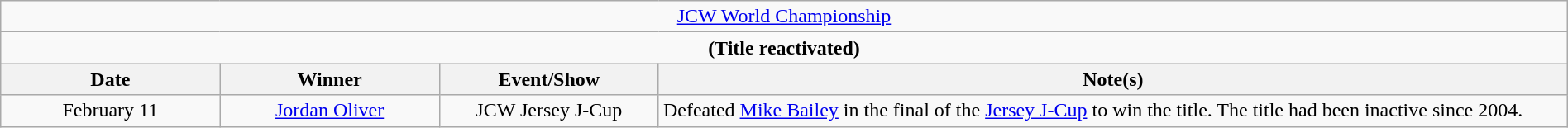<table class="wikitable" style="text-align:center; width:100%;">
<tr>
<td colspan="5" style="text-align: center;"><a href='#'>JCW World Championship</a></td>
</tr>
<tr>
<td colspan="5" style="text-align: center;"><strong>(Title reactivated)</strong></td>
</tr>
<tr>
<th width=14%>Date</th>
<th width=14%>Winner</th>
<th width=14%>Event/Show</th>
<th width=58%>Note(s)</th>
</tr>
<tr>
<td>February 11</td>
<td><a href='#'>Jordan Oliver</a></td>
<td>JCW Jersey J-Cup</td>
<td align=left>Defeated <a href='#'>Mike Bailey</a> in the final of the <a href='#'>Jersey J-Cup</a> to win the title. The title had been inactive since 2004.</td>
</tr>
</table>
